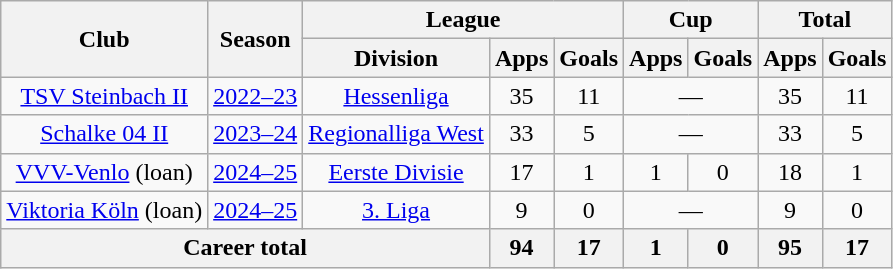<table class="wikitable nowrap" style="text-align:center">
<tr>
<th rowspan="2">Club</th>
<th rowspan="2">Season</th>
<th colspan="3">League</th>
<th colspan="2">Cup</th>
<th colspan="2">Total</th>
</tr>
<tr>
<th>Division</th>
<th>Apps</th>
<th>Goals</th>
<th>Apps</th>
<th>Goals</th>
<th>Apps</th>
<th>Goals</th>
</tr>
<tr>
<td><a href='#'>TSV Steinbach II</a></td>
<td><a href='#'>2022–23</a></td>
<td><a href='#'>Hessenliga</a></td>
<td>35</td>
<td>11</td>
<td colspan="2">—</td>
<td>35</td>
<td>11</td>
</tr>
<tr>
<td><a href='#'>Schalke 04 II</a></td>
<td><a href='#'>2023–24</a></td>
<td><a href='#'>Regionalliga West</a></td>
<td>33</td>
<td>5</td>
<td colspan="2">—</td>
<td>33</td>
<td>5</td>
</tr>
<tr>
<td><a href='#'>VVV-Venlo</a> (loan)</td>
<td><a href='#'>2024–25</a></td>
<td><a href='#'>Eerste Divisie</a></td>
<td>17</td>
<td>1</td>
<td>1</td>
<td>0</td>
<td>18</td>
<td>1</td>
</tr>
<tr>
<td><a href='#'>Viktoria Köln</a> (loan)</td>
<td><a href='#'>2024–25</a></td>
<td><a href='#'>3. Liga</a></td>
<td>9</td>
<td>0</td>
<td colspan="2">—</td>
<td>9</td>
<td>0</td>
</tr>
<tr>
<th colspan="3">Career total</th>
<th>94</th>
<th>17</th>
<th>1</th>
<th>0</th>
<th>95</th>
<th>17</th>
</tr>
</table>
